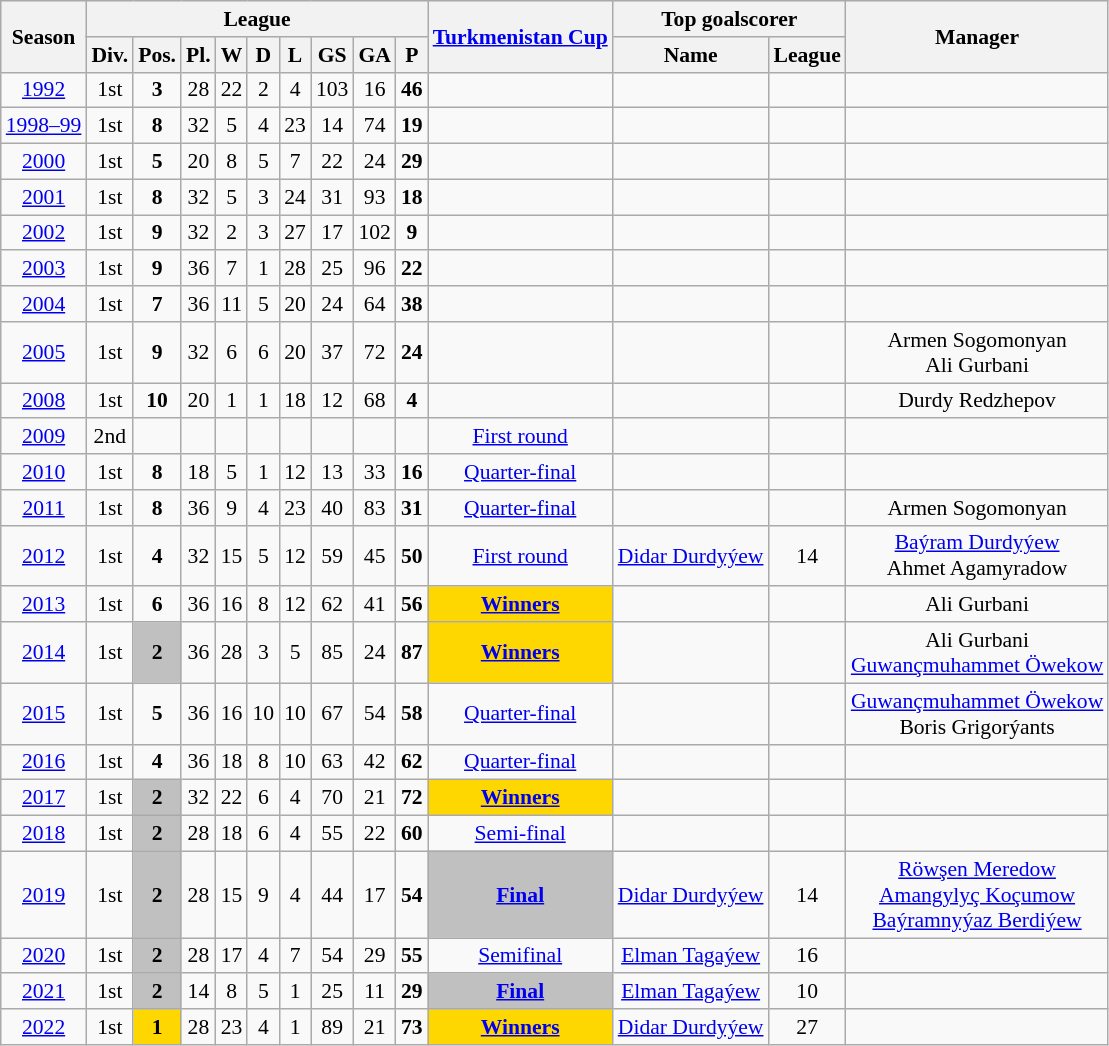<table class="wikitable mw-collapsible mw-collapsed" align=center cellspacing="0" cellpadding="3" style="border:1px solid #AAAAAA; font-size:90%">
<tr style="background:#efefef;">
<th rowspan="2">Season</th>
<th colspan="9">League</th>
<th rowspan="2"><a href='#'>Turkmenistan Cup</a></th>
<th colspan="2">Top goalscorer</th>
<th rowspan="2">Manager</th>
</tr>
<tr>
<th>Div.</th>
<th>Pos.</th>
<th>Pl.</th>
<th>W</th>
<th>D</th>
<th>L</th>
<th>GS</th>
<th>GA</th>
<th>P</th>
<th>Name</th>
<th>League</th>
</tr>
<tr>
<td align=center><a href='#'>1992</a></td>
<td align=center>1st</td>
<td align=center><strong>3</strong></td>
<td align=center>28</td>
<td align=center>22</td>
<td align=center>2</td>
<td align=center>4</td>
<td align=center>103</td>
<td align=center>16</td>
<td align=center><strong>46</strong></td>
<td align=center></td>
<td align=center></td>
<td align=center></td>
<td align=center></td>
</tr>
<tr>
<td align=center><a href='#'>1998–99</a></td>
<td align=center>1st</td>
<td align=center><strong>8</strong></td>
<td align=center>32</td>
<td align=center>5</td>
<td align=center>4</td>
<td align=center>23</td>
<td align=center>14</td>
<td align=center>74</td>
<td align=center><strong>19</strong></td>
<td align=center></td>
<td align=center></td>
<td align=center></td>
<td align=center></td>
</tr>
<tr>
<td align=center><a href='#'>2000</a></td>
<td align=center>1st</td>
<td align=center><strong>5</strong></td>
<td align=center>20</td>
<td align=center>8</td>
<td align=center>5</td>
<td align=center>7</td>
<td align=center>22</td>
<td align=center>24</td>
<td align=center><strong>29</strong></td>
<td align=center></td>
<td align=center></td>
<td align=center></td>
<td align=center></td>
</tr>
<tr>
<td align=center><a href='#'>2001</a></td>
<td align=center>1st</td>
<td align=center><strong>8</strong></td>
<td align=center>32</td>
<td align=center>5</td>
<td align=center>3</td>
<td align=center>24</td>
<td align=center>31</td>
<td align=center>93</td>
<td align=center><strong>18</strong></td>
<td align=center></td>
<td align=center></td>
<td align=center></td>
<td align=center></td>
</tr>
<tr>
<td align=center><a href='#'>2002</a></td>
<td align=center>1st</td>
<td align=center><strong>9</strong></td>
<td align=center>32</td>
<td align=center>2</td>
<td align=center>3</td>
<td align=center>27</td>
<td align=center>17</td>
<td align=center>102</td>
<td align=center><strong>9</strong></td>
<td align=center></td>
<td align=center></td>
<td align=center></td>
<td align=center></td>
</tr>
<tr>
<td align=center><a href='#'>2003</a></td>
<td align=center>1st</td>
<td align=center><strong>9</strong></td>
<td align=center>36</td>
<td align=center>7</td>
<td align=center>1</td>
<td align=center>28</td>
<td align=center>25</td>
<td align=center>96</td>
<td align=center><strong>22</strong></td>
<td align=center></td>
<td align=center></td>
<td align=center></td>
<td align=center></td>
</tr>
<tr>
<td align=center><a href='#'>2004</a></td>
<td align=center>1st</td>
<td align=center><strong>7</strong></td>
<td align=center>36</td>
<td align=center>11</td>
<td align=center>5</td>
<td align=center>20</td>
<td align=center>24</td>
<td align=center>64</td>
<td align=center><strong>38</strong></td>
<td align=center></td>
<td align=center></td>
<td align=center></td>
<td align=center></td>
</tr>
<tr>
<td align=center><a href='#'>2005</a></td>
<td align=center>1st</td>
<td align=center><strong>9</strong></td>
<td align=center>32</td>
<td align=center>6</td>
<td align=center>6</td>
<td align=center>20</td>
<td align=center>37</td>
<td align=center>72</td>
<td align=center><strong>24</strong></td>
<td align=center></td>
<td align=center></td>
<td align=center></td>
<td align=center> Armen Sogomonyan <br>  Ali Gurbani</td>
</tr>
<tr>
<td align=center><a href='#'>2008</a></td>
<td align=center>1st</td>
<td align=center><strong>10</strong></td>
<td align=center>20</td>
<td align=center>1</td>
<td align=center>1</td>
<td align=center>18</td>
<td align=center>12</td>
<td align=center>68</td>
<td align=center><strong>4</strong></td>
<td align=center></td>
<td align=center></td>
<td align=center></td>
<td align=center> Durdy Redzhepov</td>
</tr>
<tr>
<td align=center><a href='#'>2009</a></td>
<td align=center>2nd</td>
<td align=center><strong> </strong></td>
<td align=center></td>
<td align=center></td>
<td align=center></td>
<td align=center></td>
<td align=center></td>
<td align=center></td>
<td align=center><strong> </strong></td>
<td align=center><a href='#'>First round</a></td>
<td align=center></td>
<td align=center></td>
<td align=center></td>
</tr>
<tr>
<td align=center><a href='#'>2010</a></td>
<td align=center>1st</td>
<td align=center><strong>8</strong></td>
<td align=center>18</td>
<td align=center>5</td>
<td align=center>1</td>
<td align=center>12</td>
<td align=center>13</td>
<td align=center>33</td>
<td align=center><strong>16</strong></td>
<td align=center><a href='#'>Quarter-final</a></td>
<td align=center></td>
<td align=center></td>
<td align=center></td>
</tr>
<tr>
<td align=center><a href='#'>2011</a></td>
<td align=center>1st</td>
<td align=center><strong>8</strong></td>
<td align=center>36</td>
<td align=center>9</td>
<td align=center>4</td>
<td align=center>23</td>
<td align=center>40</td>
<td align=center>83</td>
<td align=center><strong>31</strong></td>
<td align=center><a href='#'>Quarter-final</a></td>
<td align=center></td>
<td align=center></td>
<td align=center> Armen Sogomonyan</td>
</tr>
<tr>
<td align=center><a href='#'>2012</a></td>
<td align=center>1st</td>
<td align=center><strong>4</strong></td>
<td align=center>32</td>
<td align=center>15</td>
<td align=center>5</td>
<td align=center>12</td>
<td align=center>59</td>
<td align=center>45</td>
<td align=center><strong>50</strong></td>
<td align=center><a href='#'>First round</a></td>
<td align=center> <a href='#'>Didar Durdyýew</a></td>
<td align=center>14</td>
<td align=center> <a href='#'>Baýram Durdyýew</a> <br>  Ahmet Agamyradow</td>
</tr>
<tr>
<td align=center><a href='#'>2013</a></td>
<td align=center>1st</td>
<td align=center><strong>6</strong></td>
<td align=center>36</td>
<td align=center>16</td>
<td align=center>8</td>
<td align=center>12</td>
<td align=center>62</td>
<td align=center>41</td>
<td align=center><strong>56</strong></td>
<td style="text-align:center; background:gold;"><strong><a href='#'>Winners</a></strong></td>
<td align=center></td>
<td align=center></td>
<td align=center> Ali Gurbani</td>
</tr>
<tr>
<td align=center><a href='#'>2014</a></td>
<td align=center>1st</td>
<td style="text-align:center; background:silver;"><strong>2</strong></td>
<td align=center>36</td>
<td align=center>28</td>
<td align=center>3</td>
<td align=center>5</td>
<td align=center>85</td>
<td align=center>24</td>
<td align=center><strong>87</strong></td>
<td style="text-align:center; background:gold;"><strong><a href='#'>Winners</a></strong></td>
<td align=center></td>
<td align=center></td>
<td align=center> Ali Gurbani <br>  <a href='#'>Guwançmuhammet Öwekow</a></td>
</tr>
<tr>
<td align=center><a href='#'>2015</a></td>
<td align=center>1st</td>
<td align=center><strong>5</strong></td>
<td align=center>36</td>
<td align=center>16</td>
<td align=center>10</td>
<td align=center>10</td>
<td align=center>67</td>
<td align=center>54</td>
<td align=center><strong>58</strong></td>
<td align=center><a href='#'>Quarter-final</a></td>
<td align=center></td>
<td align=center></td>
<td align=center> <a href='#'>Guwançmuhammet Öwekow</a> <br> Boris Grigorýants</td>
</tr>
<tr>
<td align=center><a href='#'>2016</a></td>
<td align=center>1st</td>
<td align=center><strong>4</strong></td>
<td align=center>36</td>
<td align=center>18</td>
<td align=center>8</td>
<td align=center>10</td>
<td align=center>63</td>
<td align=center>42</td>
<td align=center><strong>62</strong></td>
<td align=center><a href='#'>Quarter-final</a></td>
<td align=center></td>
<td align=center></td>
<td align=center></td>
</tr>
<tr>
<td align=center><a href='#'>2017</a></td>
<td align=center>1st</td>
<td style="text-align:center; background:silver;"><strong>2</strong></td>
<td align=center>32</td>
<td align=center>22</td>
<td align=center>6</td>
<td align=center>4</td>
<td align=center>70</td>
<td align=center>21</td>
<td align=center><strong>72</strong></td>
<td style="text-align:center; background:gold;"><strong><a href='#'>Winners</a></strong></td>
<td align=center></td>
<td align=center></td>
<td align=center></td>
</tr>
<tr>
<td align=center><a href='#'>2018</a></td>
<td align=center>1st</td>
<td style="text-align:center; background:silver;"><strong>2</strong></td>
<td align=center>28</td>
<td align=center>18</td>
<td align=center>6</td>
<td align=center>4</td>
<td align=center>55</td>
<td align=center>22</td>
<td align=center><strong>60</strong></td>
<td align=center><a href='#'>Semi-final</a></td>
<td align=center></td>
<td align=center></td>
<td align=center></td>
</tr>
<tr>
<td align=center><a href='#'>2019</a></td>
<td align=center>1st</td>
<td style="text-align:center; background:silver;"><strong>2</strong></td>
<td align=center>28</td>
<td align=center>15</td>
<td align=center>9</td>
<td align=center>4</td>
<td align=center>44</td>
<td align=center>17</td>
<td align=center><strong>54</strong></td>
<td style="text-align:center; background:silver;"><strong><a href='#'>Final</a></strong></td>
<td align=center> <a href='#'>Didar Durdyýew</a></td>
<td align=center>14</td>
<td align=center> <a href='#'>Röwşen Meredow</a> <br>  <a href='#'>Amangylyç Koçumow</a> <br>   <a href='#'>Baýramnyýaz Berdiýew</a></td>
</tr>
<tr>
<td align=center><a href='#'>2020</a></td>
<td align=center>1st</td>
<td style="text-align:center; background:silver;"><strong>2</strong></td>
<td align=center>28</td>
<td align=center>17</td>
<td align=center>4</td>
<td align=center>7</td>
<td align=center>54</td>
<td align=center>29</td>
<td align=center><strong>55</strong></td>
<td align=center><a href='#'>Semifinal</a></td>
<td align=center> <a href='#'>Elman Tagaýew</a></td>
<td align=center>16</td>
<td align=center></td>
</tr>
<tr>
<td align=center><a href='#'>2021</a></td>
<td align=center>1st</td>
<td style="text-align:center; background:silver;"><strong>2</strong></td>
<td align=center>14</td>
<td align=center>8</td>
<td align=center>5</td>
<td align=center>1</td>
<td align=center>25</td>
<td align=center>11</td>
<td align=center><strong>29</strong></td>
<td style="text-align:center; background:silver;"><strong><a href='#'>Final</a></strong></td>
<td align=center> <a href='#'>Elman Tagaýew</a></td>
<td align=center>10</td>
<td align=center></td>
</tr>
<tr>
<td align=center><a href='#'>2022</a></td>
<td align=center>1st</td>
<td style="text-align:center; background:gold;"><strong>1</strong></td>
<td align=center>28</td>
<td align=center>23</td>
<td align=center>4</td>
<td align=center>1</td>
<td align=center>89</td>
<td align=center>21</td>
<td align=center><strong>73</strong></td>
<td style="text-align:center; background:gold;"><strong><a href='#'>Winners</a></strong></td>
<td align=center> <a href='#'>Didar Durdyýew</a></td>
<td align=center>27</td>
<td align=center></td>
</tr>
</table>
